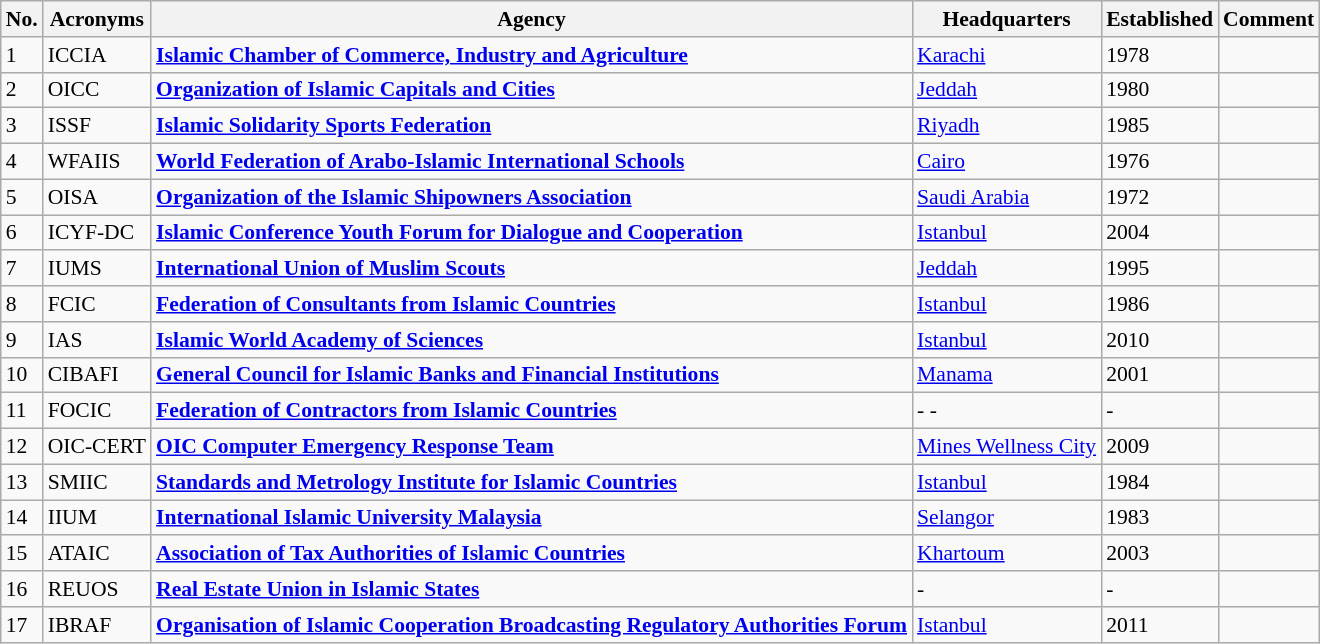<table class="wikitable sortable" style="font-size:90%; ">
<tr>
<th>No.</th>
<th>Acronyms</th>
<th>Agency</th>
<th>Headquarters</th>
<th>Established</th>
<th>Comment</th>
</tr>
<tr>
<td>1</td>
<td>ICCIA</td>
<td><strong><a href='#'>Islamic Chamber of Commerce, Industry and Agriculture</a></strong></td>
<td> <a href='#'>Karachi</a></td>
<td>1978</td>
<td></td>
</tr>
<tr>
<td>2</td>
<td>OICC</td>
<td><strong><a href='#'>Organization of Islamic Capitals and Cities</a></strong></td>
<td> <a href='#'>Jeddah</a></td>
<td>1980</td>
<td></td>
</tr>
<tr>
<td>3</td>
<td>ISSF</td>
<td><strong><a href='#'>Islamic Solidarity Sports Federation</a></strong></td>
<td> <a href='#'>Riyadh</a></td>
<td>1985</td>
<td></td>
</tr>
<tr>
<td>4</td>
<td>WFAIIS</td>
<td><strong><a href='#'>World Federation of Arabo-Islamic International Schools</a></strong></td>
<td> <a href='#'>Cairo</a></td>
<td>1976</td>
<td></td>
</tr>
<tr>
<td>5</td>
<td>OISA</td>
<td><strong><a href='#'>Organization of the Islamic Shipowners Association</a></strong></td>
<td> <a href='#'>Saudi Arabia</a></td>
<td>1972</td>
<td></td>
</tr>
<tr>
<td>6</td>
<td>ICYF-DC</td>
<td><strong><a href='#'>Islamic Conference Youth Forum for Dialogue and Cooperation</a></strong></td>
<td> <a href='#'>Istanbul</a></td>
<td>2004</td>
<td></td>
</tr>
<tr>
<td>7</td>
<td>IUMS</td>
<td><strong><a href='#'>International Union of Muslim Scouts</a></strong></td>
<td> <a href='#'>Jeddah</a></td>
<td>1995</td>
<td></td>
</tr>
<tr>
<td>8</td>
<td>FCIC</td>
<td><strong><a href='#'>Federation of Consultants from Islamic Countries</a></strong></td>
<td> <a href='#'>Istanbul</a></td>
<td>1986</td>
<td></td>
</tr>
<tr>
<td>9</td>
<td>IAS</td>
<td><strong><a href='#'>Islamic World Academy of Sciences</a></strong></td>
<td> <a href='#'>Istanbul</a></td>
<td>2010</td>
<td></td>
</tr>
<tr>
<td>10</td>
<td>CIBAFI</td>
<td><strong><a href='#'>General Council for Islamic Banks and Financial Institutions</a></strong></td>
<td> <a href='#'>Manama</a></td>
<td>2001</td>
<td></td>
</tr>
<tr>
<td>11</td>
<td>FOCIC</td>
<td><strong><a href='#'>Federation of Contractors from Islamic Countries</a></strong></td>
<td>- -</td>
<td>-</td>
<td></td>
</tr>
<tr>
<td>12</td>
<td>OIC-CERT</td>
<td><strong><a href='#'>OIC Computer Emergency Response Team</a></strong></td>
<td> <a href='#'>Mines Wellness City</a></td>
<td>2009</td>
<td></td>
</tr>
<tr>
<td>13</td>
<td>SMIIC</td>
<td><strong><a href='#'>Standards and Metrology Institute for Islamic Countries</a></strong></td>
<td> <a href='#'>Istanbul</a></td>
<td>1984</td>
<td></td>
</tr>
<tr>
<td>14</td>
<td>IIUM</td>
<td><strong><a href='#'>International Islamic University Malaysia</a></strong></td>
<td> <a href='#'>Selangor</a></td>
<td>1983</td>
<td></td>
</tr>
<tr>
<td>15</td>
<td>ATAIC</td>
<td><strong><a href='#'>Association of Tax Authorities of Islamic Countries</a></strong></td>
<td> <a href='#'>Khartoum</a></td>
<td>2003</td>
<td></td>
</tr>
<tr>
<td>16</td>
<td>REUOS</td>
<td><strong><a href='#'>Real Estate Union in Islamic States</a></strong></td>
<td>-</td>
<td>-</td>
<td></td>
</tr>
<tr>
<td>17</td>
<td>IBRAF</td>
<td><strong><a href='#'>Organisation of Islamic Cooperation Broadcasting Regulatory Authorities Forum</a></strong></td>
<td> <a href='#'>Istanbul</a></td>
<td>2011</td>
<td></td>
</tr>
</table>
